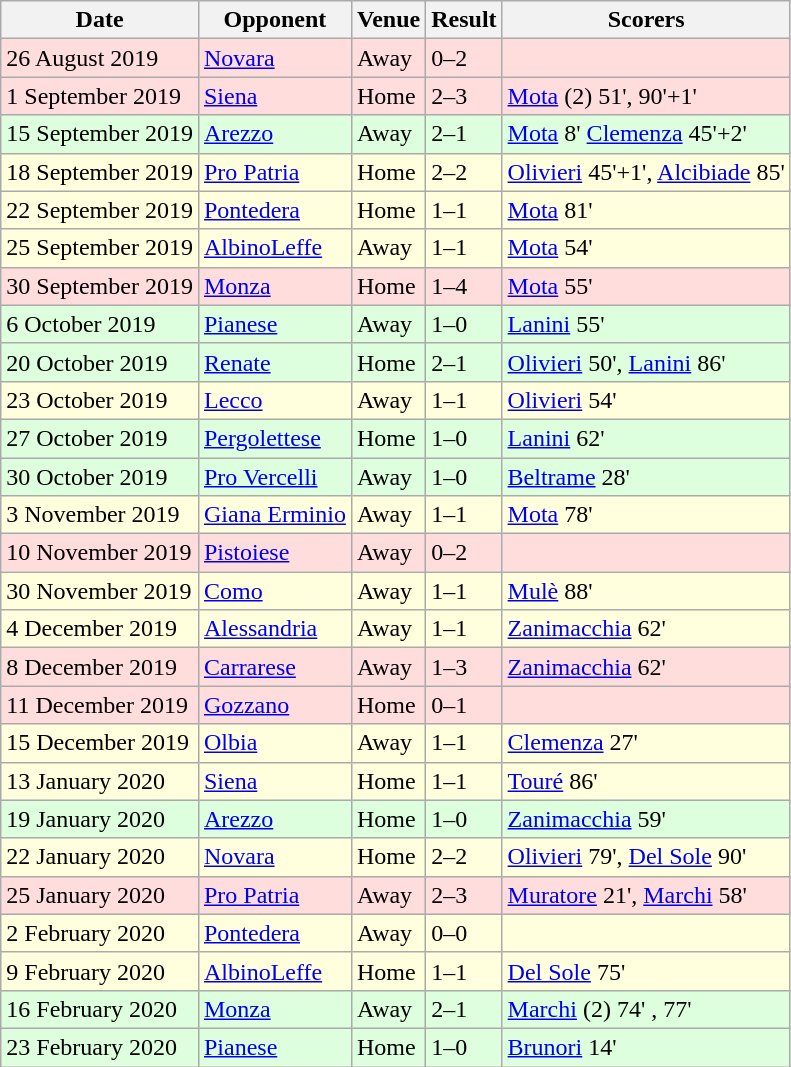<table class="wikitable" style="text-align:left">
<tr>
<th>Date</th>
<th>Opponent</th>
<th>Venue</th>
<th>Result</th>
<th>Scorers</th>
</tr>
<tr style="background:#ffdddd">
<td>26 August 2019</td>
<td><a href='#'>Novara</a></td>
<td>Away</td>
<td>0–2</td>
<td></td>
</tr>
<tr style="background:#ffdddd">
<td>1 September 2019</td>
<td><a href='#'>Siena</a></td>
<td>Home</td>
<td>2–3</td>
<td><a href='#'>Mota</a> (2) 51', 90'+1'</td>
</tr>
<tr style="background:#ddffdd">
<td>15 September 2019</td>
<td><a href='#'>Arezzo</a></td>
<td>Away</td>
<td>2–1</td>
<td><a href='#'>Mota</a> 8' <a href='#'>Clemenza</a> 45'+2' </td>
</tr>
<tr style="background:#ffffdd">
<td>18 September 2019</td>
<td><a href='#'>Pro Patria</a></td>
<td>Home</td>
<td>2–2</td>
<td><a href='#'>Olivieri</a> 45'+1', <a href='#'>Alcibiade</a> 85'</td>
</tr>
<tr style="background:#ffffdd">
<td>22 September 2019</td>
<td><a href='#'>Pontedera</a></td>
<td>Home</td>
<td>1–1</td>
<td><a href='#'>Mota</a> 81'</td>
</tr>
<tr style="background:#ffffdd">
<td>25 September 2019</td>
<td><a href='#'>AlbinoLeffe</a></td>
<td>Away</td>
<td>1–1</td>
<td><a href='#'>Mota</a> 54'</td>
</tr>
<tr style="background:#ffdddd">
<td>30 September 2019</td>
<td><a href='#'>Monza</a></td>
<td>Home</td>
<td>1–4</td>
<td><a href='#'>Mota</a> 55'</td>
</tr>
<tr style="background:#ddffdd">
<td>6 October 2019</td>
<td><a href='#'>Pianese</a></td>
<td>Away</td>
<td>1–0</td>
<td><a href='#'>Lanini</a> 55' </td>
</tr>
<tr style="background:#ddffdd">
<td>20 October 2019</td>
<td><a href='#'>Renate</a></td>
<td>Home</td>
<td>2–1</td>
<td><a href='#'>Olivieri</a> 50', <a href='#'>Lanini</a> 86'</td>
</tr>
<tr style="background:#ffffdd">
<td>23 October 2019</td>
<td><a href='#'>Lecco</a></td>
<td>Away</td>
<td>1–1</td>
<td><a href='#'>Olivieri</a> 54'</td>
</tr>
<tr style="background:#ddffdd">
<td>27 October 2019</td>
<td><a href='#'>Pergolettese</a></td>
<td>Home</td>
<td>1–0</td>
<td><a href='#'>Lanini</a> 62'</td>
</tr>
<tr style="background:#ddffdd">
<td>30 October 2019</td>
<td><a href='#'>Pro Vercelli</a></td>
<td>Away</td>
<td>1–0</td>
<td><a href='#'>Beltrame</a> 28'</td>
</tr>
<tr style="background:#ffffdd">
<td>3 November 2019</td>
<td><a href='#'>Giana Erminio</a></td>
<td>Away</td>
<td>1–1</td>
<td><a href='#'>Mota</a> 78' </td>
</tr>
<tr style="background:#ffdddd">
<td>10 November 2019</td>
<td><a href='#'>Pistoiese</a></td>
<td>Away</td>
<td>0–2</td>
<td></td>
</tr>
<tr style="background:#ffffdd">
<td>30 November 2019</td>
<td><a href='#'>Como</a></td>
<td>Away</td>
<td>1–1</td>
<td><a href='#'>Mulè</a> 88'</td>
</tr>
<tr style="background:#ffffdd">
<td>4 December 2019</td>
<td><a href='#'>Alessandria</a></td>
<td>Away</td>
<td>1–1</td>
<td><a href='#'>Zanimacchia</a> 62'</td>
</tr>
<tr style="background:#ffdddd">
<td>8 December 2019</td>
<td><a href='#'>Carrarese</a></td>
<td>Away</td>
<td>1–3</td>
<td><a href='#'>Zanimacchia</a> 62'</td>
</tr>
<tr style="background:#ffdddd">
<td>11 December 2019</td>
<td><a href='#'>Gozzano</a></td>
<td>Home</td>
<td>0–1</td>
<td></td>
</tr>
<tr style="background:#ffffdd">
<td>15 December 2019</td>
<td><a href='#'>Olbia</a></td>
<td>Away</td>
<td>1–1</td>
<td><a href='#'>Clemenza</a> 27'</td>
</tr>
<tr style="background:#ffffdd">
<td>13 January 2020</td>
<td><a href='#'>Siena</a></td>
<td>Home</td>
<td>1–1</td>
<td><a href='#'>Touré</a> 86'</td>
</tr>
<tr style="background:#ddffdd">
<td>19 January 2020</td>
<td><a href='#'>Arezzo</a></td>
<td>Home</td>
<td>1–0</td>
<td><a href='#'>Zanimacchia</a> 59'</td>
</tr>
<tr style="background:#ffffdd">
<td>22 January 2020</td>
<td><a href='#'>Novara</a></td>
<td>Home</td>
<td>2–2</td>
<td><a href='#'>Olivieri</a> 79', <a href='#'>Del Sole</a> 90'</td>
</tr>
<tr style="background:#ffdddd">
<td>25 January 2020</td>
<td><a href='#'>Pro Patria</a></td>
<td>Away</td>
<td>2–3</td>
<td><a href='#'>Muratore</a> 21', <a href='#'>Marchi</a> 58'</td>
</tr>
<tr style="background:#ffffdd">
<td>2 February 2020</td>
<td><a href='#'>Pontedera</a></td>
<td>Away</td>
<td>0–0</td>
<td></td>
</tr>
<tr style="background:#ffffdd">
<td>9 February 2020</td>
<td><a href='#'>AlbinoLeffe</a></td>
<td>Home</td>
<td>1–1</td>
<td><a href='#'>Del Sole</a> 75'</td>
</tr>
<tr style="background:#ddffdd">
<td>16 February 2020</td>
<td><a href='#'>Monza</a></td>
<td>Away</td>
<td>2–1</td>
<td><a href='#'>Marchi</a> (2) 74' , 77' </td>
</tr>
<tr style="background:#ddffdd">
<td>23 February 2020</td>
<td><a href='#'>Pianese</a></td>
<td>Home</td>
<td>1–0</td>
<td><a href='#'>Brunori</a> 14'</td>
</tr>
</table>
